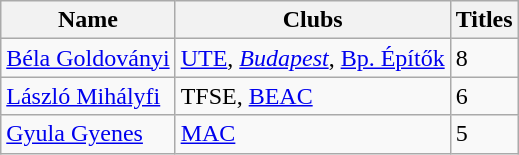<table class="wikitable sortable">
<tr>
<th>Name</th>
<th>Clubs</th>
<th>Titles</th>
</tr>
<tr>
<td><a href='#'>Béla Goldoványi</a></td>
<td> <a href='#'>UTE</a>, <em><a href='#'>Budapest</a></em>,  <a href='#'>Bp. Építők</a></td>
<td>8</td>
</tr>
<tr>
<td><a href='#'>László Mihályfi</a></td>
<td> TFSE,  <a href='#'>BEAC</a></td>
<td>6</td>
</tr>
<tr>
<td><a href='#'>Gyula Gyenes</a></td>
<td> <a href='#'>MAC</a></td>
<td>5</td>
</tr>
</table>
